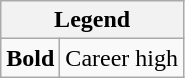<table class="wikitable mw-collapsible mw-collapsed">
<tr>
<th colspan="2">Legend</th>
</tr>
<tr>
<td><strong>Bold</strong></td>
<td>Career high</td>
</tr>
</table>
